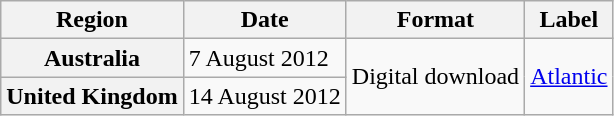<table class="wikitable plainrowheaders">
<tr>
<th scope="col">Region</th>
<th scope="col">Date</th>
<th scope="col">Format</th>
<th scope="col">Label</th>
</tr>
<tr>
<th scope="row">Australia</th>
<td>7 August 2012</td>
<td rowspan="2">Digital download</td>
<td rowspan="2"><a href='#'>Atlantic</a></td>
</tr>
<tr>
<th scope="row">United Kingdom</th>
<td>14 August 2012</td>
</tr>
</table>
